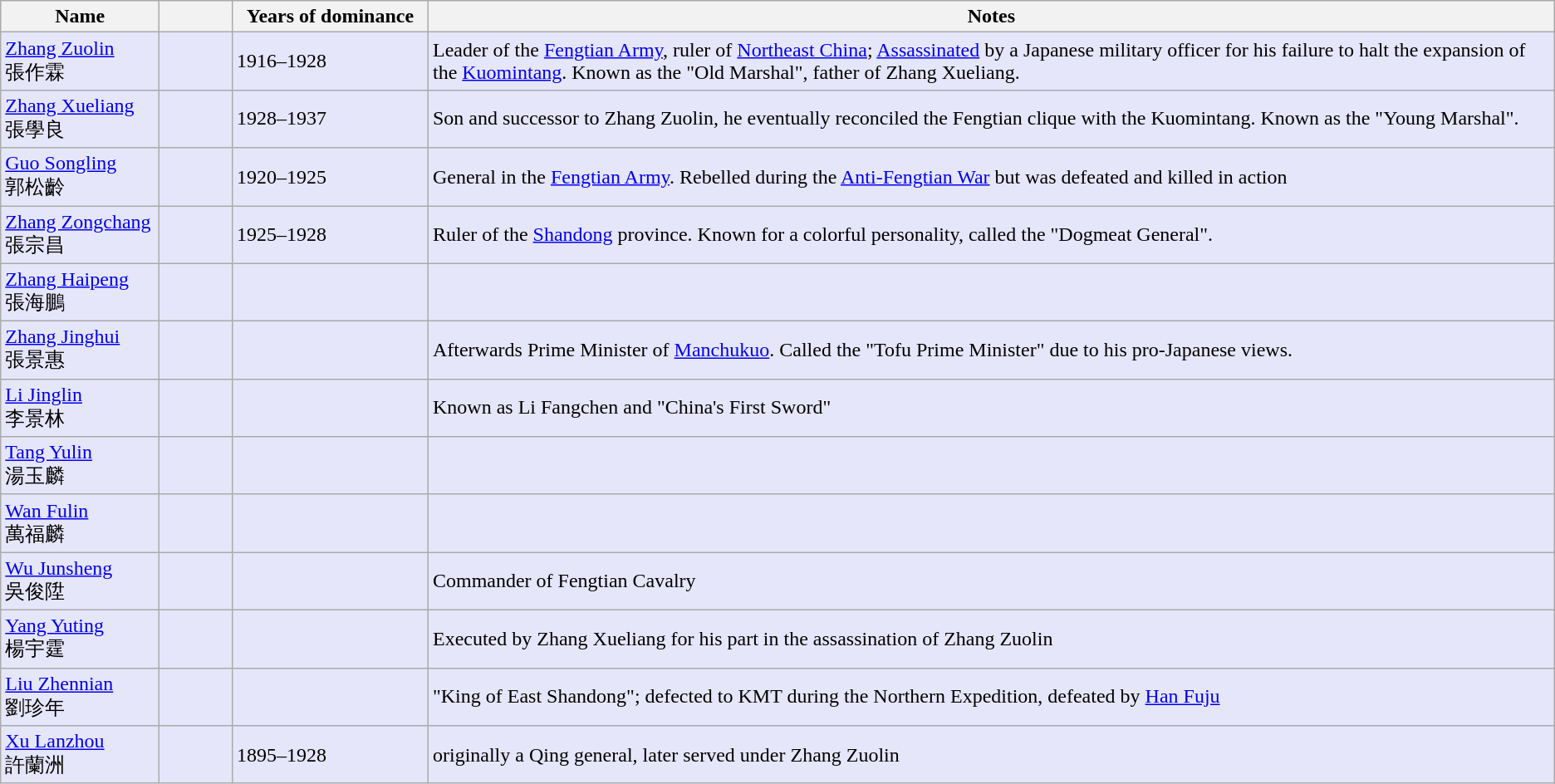<table class="wikitable">
<tr>
<th width=120px>Name</th>
<th width=51px></th>
<th width=150px>Years of dominance</th>
<th>Notes</th>
</tr>
<tr bgcolor=#E6E6FA>
<td><a href='#'>Zhang Zuolin</a><br>張作霖</td>
<td align=center></td>
<td>1916–1928</td>
<td>Leader of the <a href='#'>Fengtian Army</a>, ruler of <a href='#'>Northeast China</a>; <a href='#'>Assassinated</a> by a Japanese military officer for his failure to halt the expansion of the <a href='#'>Kuomintang</a>. Known as the "Old Marshal", father of Zhang Xueliang.</td>
</tr>
<tr bgcolor=#E6E6FA>
<td><a href='#'>Zhang Xueliang</a><br>張學良</td>
<td align=center></td>
<td>1928–1937</td>
<td>Son and successor to Zhang Zuolin, he eventually reconciled the Fengtian clique with the Kuomintang. Known as the "Young Marshal".</td>
</tr>
<tr bgcolor=#E6E6FA>
<td><a href='#'>Guo Songling</a><br>郭松齡</td>
<td align=center></td>
<td>1920–1925</td>
<td>General in the <a href='#'>Fengtian Army</a>. Rebelled during the <a href='#'>Anti-Fengtian War</a> but was defeated and killed in action</td>
</tr>
<tr bgcolor=#E6E6FA>
<td><a href='#'>Zhang Zongchang</a><br>張宗昌</td>
<td align=center></td>
<td>1925–1928</td>
<td>Ruler of the <a href='#'>Shandong</a> province. Known for a colorful personality, called the "Dogmeat General".</td>
</tr>
<tr bgcolor=#E6E6FA>
<td><a href='#'>Zhang Haipeng</a><br>張海鵬</td>
<td align=center></td>
<td></td>
<td></td>
</tr>
<tr bgcolor=#E6E6FA>
<td><a href='#'>Zhang Jinghui</a><br>張景惠</td>
<td align=center></td>
<td></td>
<td>Afterwards Prime Minister of <a href='#'>Manchukuo</a>. Called the "Tofu Prime Minister" due to his pro-Japanese views.</td>
</tr>
<tr bgcolor=#E6E6FA>
<td><a href='#'>Li Jinglin</a><br>李景林</td>
<td align=center></td>
<td></td>
<td>Known as Li Fangchen and "China's First Sword"</td>
</tr>
<tr bgcolor=#E6E6FA>
<td><a href='#'>Tang Yulin</a><br>湯玉麟</td>
<td align=center></td>
<td></td>
<td></td>
</tr>
<tr bgcolor=#E6E6FA>
<td><a href='#'>Wan Fulin</a><br>萬福麟</td>
<td align=center></td>
<td></td>
<td></td>
</tr>
<tr bgcolor=#E6E6FA>
<td><a href='#'>Wu Junsheng</a><br>吳俊陞</td>
<td align=center></td>
<td></td>
<td>Commander of Fengtian Cavalry</td>
</tr>
<tr bgcolor=#E6E6FA>
<td><a href='#'>Yang Yuting</a><br>楊宇霆</td>
<td align=center></td>
<td></td>
<td>Executed by Zhang Xueliang for his part in the assassination of Zhang Zuolin</td>
</tr>
<tr bgcolor=#E6E6FA>
<td><a href='#'>Liu Zhennian</a><br>劉珍年</td>
<td align=center></td>
<td></td>
<td>"King of East Shandong"; defected to KMT during the Northern Expedition, defeated by <a href='#'>Han Fuju</a></td>
</tr>
<tr bgcolor=#E6E6FA>
<td><a href='#'>Xu Lanzhou</a><br>許蘭洲</td>
<td align=center></td>
<td>1895–1928</td>
<td>originally a Qing general, later served under Zhang Zuolin</td>
</tr>
</table>
